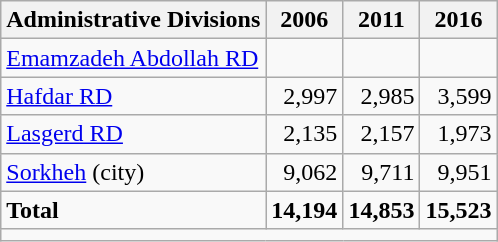<table class="wikitable">
<tr>
<th>Administrative Divisions</th>
<th>2006</th>
<th>2011</th>
<th>2016</th>
</tr>
<tr>
<td><a href='#'>Emamzadeh Abdollah RD</a></td>
<td style="text-align: right;"></td>
<td style="text-align: right;"></td>
<td style="text-align: right;"></td>
</tr>
<tr>
<td><a href='#'>Hafdar RD</a></td>
<td style="text-align: right;">2,997</td>
<td style="text-align: right;">2,985</td>
<td style="text-align: right;">3,599</td>
</tr>
<tr>
<td><a href='#'>Lasgerd RD</a></td>
<td style="text-align: right;">2,135</td>
<td style="text-align: right;">2,157</td>
<td style="text-align: right;">1,973</td>
</tr>
<tr>
<td><a href='#'>Sorkheh</a> (city)</td>
<td style="text-align: right;">9,062</td>
<td style="text-align: right;">9,711</td>
<td style="text-align: right;">9,951</td>
</tr>
<tr>
<td><strong>Total</strong></td>
<td style="text-align: right;"><strong>14,194</strong></td>
<td style="text-align: right;"><strong>14,853</strong></td>
<td style="text-align: right;"><strong>15,523</strong></td>
</tr>
<tr>
<td colspan=4></td>
</tr>
</table>
